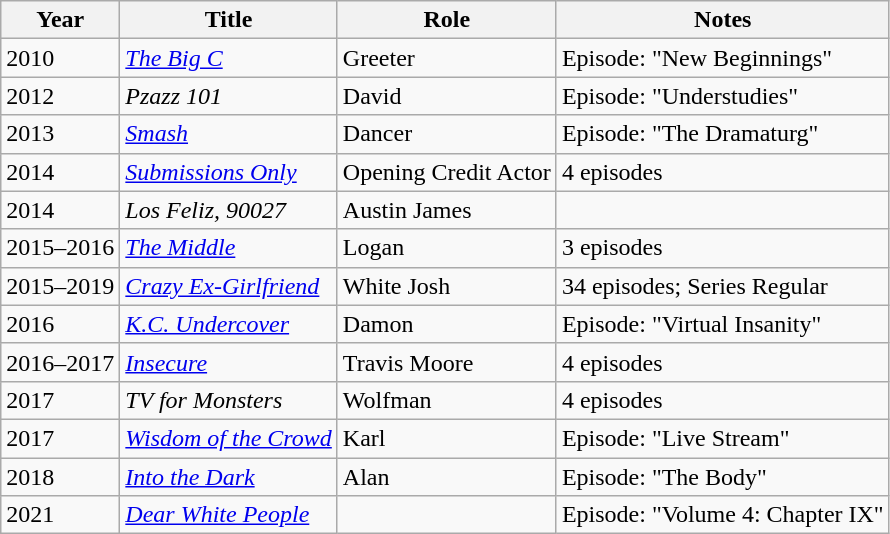<table class="wikitable sortable">
<tr>
<th>Year</th>
<th>Title</th>
<th>Role</th>
<th>Notes</th>
</tr>
<tr>
<td>2010</td>
<td><a href='#'><em>The Big C</em></a></td>
<td>Greeter</td>
<td>Episode: "New Beginnings"</td>
</tr>
<tr>
<td>2012</td>
<td><em>Pzazz 101</em></td>
<td>David</td>
<td>Episode: "Understudies"</td>
</tr>
<tr>
<td>2013</td>
<td><a href='#'><em>Smash</em></a></td>
<td>Dancer</td>
<td>Episode: "The Dramaturg"</td>
</tr>
<tr>
<td>2014</td>
<td><em><a href='#'>Submissions Only</a></em></td>
<td>Opening Credit Actor</td>
<td>4 episodes</td>
</tr>
<tr>
<td>2014</td>
<td><em>Los Feliz, 90027</em></td>
<td>Austin James</td>
<td></td>
</tr>
<tr>
<td>2015–2016</td>
<td><a href='#'><em>The Middle</em></a></td>
<td>Logan</td>
<td>3 episodes</td>
</tr>
<tr>
<td>2015–2019</td>
<td><em><a href='#'>Crazy Ex-Girlfriend</a></em></td>
<td>White Josh</td>
<td>34 episodes; Series Regular</td>
</tr>
<tr>
<td>2016</td>
<td><em><a href='#'>K.C. Undercover</a></em></td>
<td>Damon</td>
<td>Episode: "Virtual Insanity"</td>
</tr>
<tr>
<td>2016–2017</td>
<td><a href='#'><em>Insecure</em></a></td>
<td>Travis Moore</td>
<td>4 episodes</td>
</tr>
<tr>
<td>2017</td>
<td><em>TV for Monsters</em></td>
<td>Wolfman</td>
<td>4 episodes</td>
</tr>
<tr>
<td>2017</td>
<td><em><a href='#'>Wisdom of the Crowd</a></em></td>
<td>Karl</td>
<td>Episode: "Live Stream"</td>
</tr>
<tr>
<td>2018</td>
<td><a href='#'><em>Into the Dark</em></a></td>
<td>Alan</td>
<td>Episode: "The Body"</td>
</tr>
<tr>
<td>2021</td>
<td><a href='#'><em>Dear White People</em></a></td>
<td></td>
<td>Episode: "Volume 4: Chapter IX"</td>
</tr>
</table>
